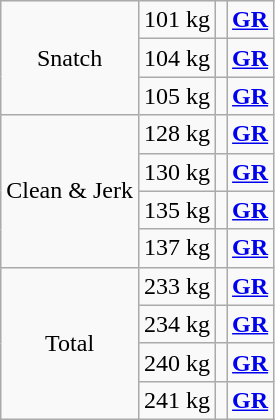<table class = "wikitable" style="text-align:center;">
<tr>
<td rowspan=3>Snatch</td>
<td>101 kg</td>
<td align=left></td>
<td><strong><a href='#'>GR</a></strong></td>
</tr>
<tr>
<td>104 kg</td>
<td align=left></td>
<td><strong><a href='#'>GR</a></strong></td>
</tr>
<tr>
<td>105 kg</td>
<td align=left></td>
<td><strong><a href='#'>GR</a></strong></td>
</tr>
<tr>
<td rowspan=4>Clean & Jerk</td>
<td>128 kg</td>
<td align=left></td>
<td><strong><a href='#'>GR</a></strong></td>
</tr>
<tr>
<td>130 kg</td>
<td align=left></td>
<td><strong><a href='#'>GR</a></strong></td>
</tr>
<tr>
<td>135 kg</td>
<td align=left></td>
<td><strong><a href='#'>GR</a></strong></td>
</tr>
<tr>
<td>137 kg</td>
<td align=left></td>
<td><strong><a href='#'>GR</a></strong></td>
</tr>
<tr>
<td rowspan=4>Total</td>
<td>233 kg</td>
<td align=left></td>
<td><strong><a href='#'>GR</a></strong></td>
</tr>
<tr>
<td>234 kg</td>
<td align=left></td>
<td><strong><a href='#'>GR</a></strong></td>
</tr>
<tr>
<td>240 kg</td>
<td align=left></td>
<td><strong><a href='#'>GR</a></strong></td>
</tr>
<tr>
<td>241 kg</td>
<td align=left></td>
<td><strong><a href='#'>GR</a></strong></td>
</tr>
</table>
